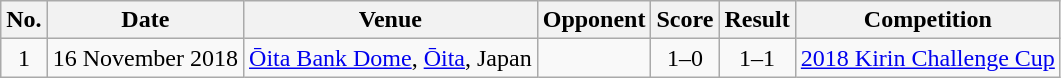<table class="wikitable sortable">
<tr>
<th scope="col">No.</th>
<th scope="col">Date</th>
<th scope="col">Venue</th>
<th scope="col">Opponent</th>
<th scope="col">Score</th>
<th scope="col">Result</th>
<th scope="col">Competition</th>
</tr>
<tr>
<td align="center">1</td>
<td>16 November 2018</td>
<td><a href='#'>Ōita Bank Dome</a>, <a href='#'>Ōita</a>, Japan</td>
<td></td>
<td align="center">1–0</td>
<td align="center">1–1</td>
<td><a href='#'>2018 Kirin Challenge Cup</a></td>
</tr>
</table>
